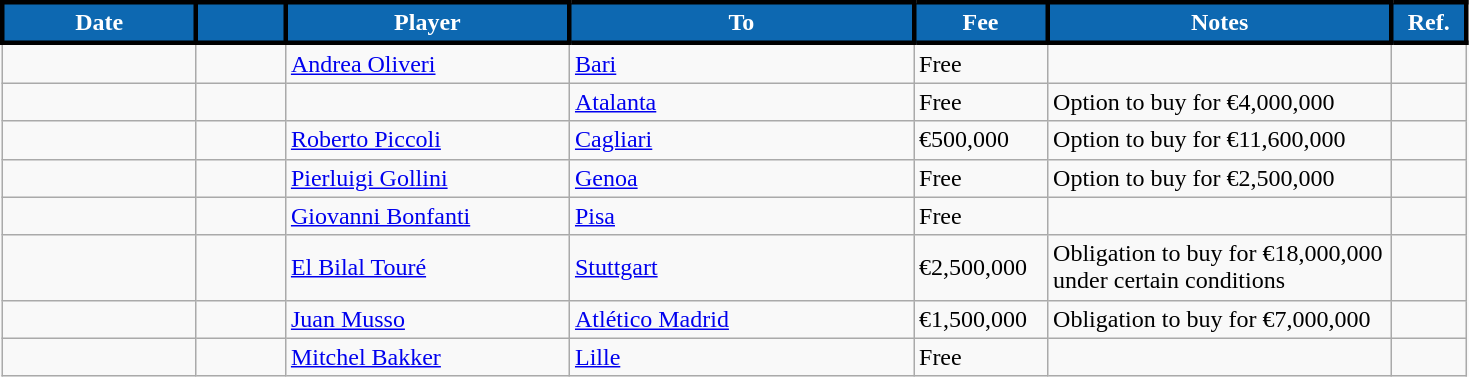<table class="wikitable plainrowheaders">
<tr>
<th style="background:#0D68B1; color:#FFFFFF; width:120px;border:3px solid black"">Date</th>
<th style="background:#0D68B1; color:#FFFFFF; width:50px;border:3px solid black""></th>
<th style="background:#0D68B1; color:#FFFFFF; width:180px;border:3px solid black"">Player</th>
<th style="background:#0D68B1; color:#FFFFFF; width:220px;border:3px solid black"">To</th>
<th style="background:#0D68B1; color:#FFFFFF;width: 80px;border:3px solid black"">Fee</th>
<th style="background:#0D68B1; color:#FFFFFF; width:220px;border:3px solid black"">Notes</th>
<th style="background:#0D68B1; color:#FFFFFF; width:40px;border:3px solid black"">Ref.</th>
</tr>
<tr>
<td></td>
<td align="center"></td>
<td> <a href='#'>Andrea Oliveri</a></td>
<td> <a href='#'>Bari</a></td>
<td>Free</td>
<td></td>
<td></td>
</tr>
<tr>
<td></td>
<td></td>
<td> </td>
<td> <a href='#'>Atalanta</a></td>
<td>Free</td>
<td>Option to buy for €4,000,000</td>
<td></td>
</tr>
<tr>
<td></td>
<td align="center"></td>
<td> <a href='#'>Roberto Piccoli</a></td>
<td> <a href='#'>Cagliari</a></td>
<td>€500,000</td>
<td>Option to buy for €11,600,000</td>
<td></td>
</tr>
<tr>
<td></td>
<td align="center"></td>
<td> <a href='#'>Pierluigi Gollini</a></td>
<td> <a href='#'>Genoa</a></td>
<td>Free</td>
<td>Option to buy for €2,500,000</td>
<td></td>
</tr>
<tr>
<td></td>
<td align="center"></td>
<td> <a href='#'>Giovanni Bonfanti</a></td>
<td> <a href='#'>Pisa</a></td>
<td>Free</td>
<td></td>
<td></td>
</tr>
<tr>
<td></td>
<td align="center"></td>
<td> <a href='#'>El Bilal Touré</a></td>
<td> <a href='#'>Stuttgart</a></td>
<td>€2,500,000</td>
<td>Obligation to buy for €18,000,000 under certain conditions</td>
<td></td>
</tr>
<tr>
<td></td>
<td align="center"></td>
<td> <a href='#'>Juan Musso</a></td>
<td> <a href='#'>Atlético Madrid</a></td>
<td>€1,500,000</td>
<td>Obligation to buy for €7,000,000</td>
<td></td>
</tr>
<tr>
<td></td>
<td align="center"></td>
<td> <a href='#'>Mitchel Bakker</a></td>
<td> <a href='#'>Lille</a></td>
<td>Free</td>
<td></td>
<td></td>
</tr>
</table>
